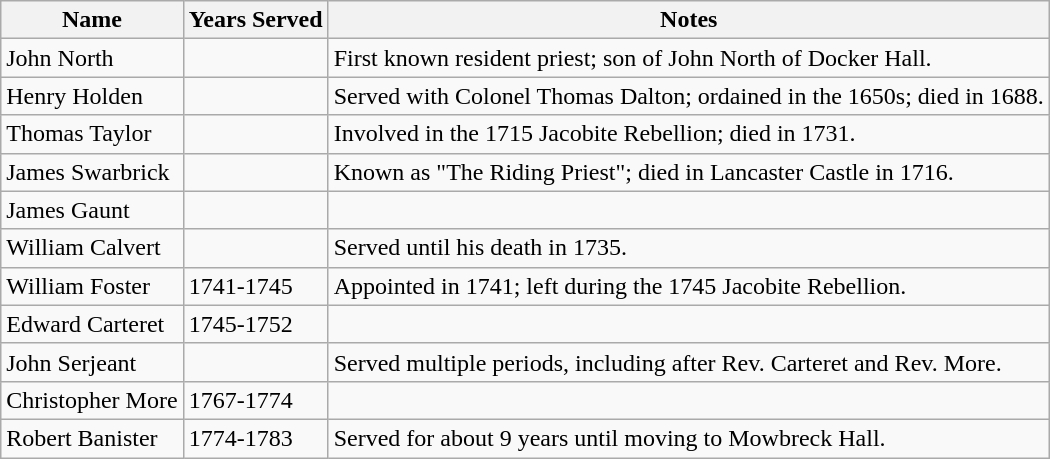<table class="wikitable">
<tr>
<th>Name</th>
<th>Years Served</th>
<th>Notes</th>
</tr>
<tr>
<td>John North</td>
<td></td>
<td>First known resident priest; son of John North of Docker Hall.</td>
</tr>
<tr>
<td>Henry Holden</td>
<td></td>
<td>Served with Colonel Thomas Dalton; ordained in the 1650s; died in 1688.</td>
</tr>
<tr>
<td>Thomas Taylor</td>
<td></td>
<td>Involved in the 1715 Jacobite Rebellion; died in 1731.</td>
</tr>
<tr>
<td>James Swarbrick</td>
<td></td>
<td>Known as "The Riding Priest"; died in Lancaster Castle in 1716.</td>
</tr>
<tr>
<td>James Gaunt</td>
<td></td>
<td></td>
</tr>
<tr>
<td>William Calvert</td>
<td></td>
<td>Served until his death in 1735.</td>
</tr>
<tr>
<td>William Foster</td>
<td>1741-1745</td>
<td>Appointed in 1741; left during the 1745 Jacobite Rebellion.</td>
</tr>
<tr>
<td>Edward Carteret</td>
<td>1745-1752</td>
<td></td>
</tr>
<tr>
<td>John Serjeant</td>
<td></td>
<td>Served multiple periods, including after Rev. Carteret and Rev. More.</td>
</tr>
<tr>
<td>Christopher More</td>
<td>1767-1774</td>
<td></td>
</tr>
<tr>
<td>Robert Banister</td>
<td>1774-1783</td>
<td>Served for about 9 years until moving to Mowbreck Hall.</td>
</tr>
</table>
